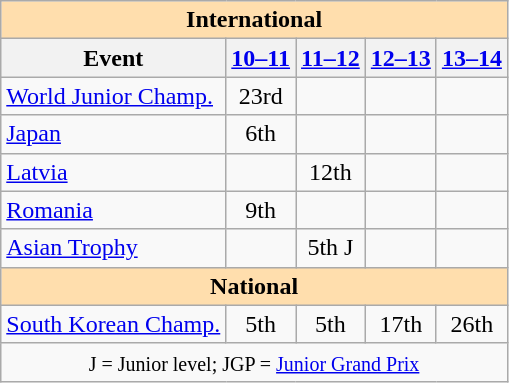<table class="wikitable" style="text-align:center">
<tr>
<th style="background-color: #ffdead; " colspan=5 align=center>International</th>
</tr>
<tr>
<th>Event</th>
<th><a href='#'>10–11</a></th>
<th><a href='#'>11–12</a></th>
<th><a href='#'>12–13</a></th>
<th><a href='#'>13–14</a></th>
</tr>
<tr>
<td align=left><a href='#'>World Junior Champ.</a></td>
<td>23rd</td>
<td></td>
<td></td>
<td></td>
</tr>
<tr>
<td align=left> <a href='#'>Japan</a></td>
<td>6th</td>
<td></td>
<td></td>
<td></td>
</tr>
<tr>
<td align=left> <a href='#'>Latvia</a></td>
<td></td>
<td>12th</td>
<td></td>
<td></td>
</tr>
<tr>
<td align=left> <a href='#'>Romania</a></td>
<td>9th</td>
<td></td>
<td></td>
<td></td>
</tr>
<tr>
<td align=left><a href='#'>Asian Trophy</a></td>
<td></td>
<td>5th J</td>
<td></td>
<td></td>
</tr>
<tr>
<th style="background-color:#ffdead;" colspan=5 align=center>National</th>
</tr>
<tr>
<td align=left><a href='#'>South Korean Champ.</a></td>
<td>5th</td>
<td>5th</td>
<td>17th</td>
<td>26th</td>
</tr>
<tr>
<td colspan=5 align=center><small> J = Junior level; JGP = <a href='#'>Junior Grand Prix</a> </small></td>
</tr>
</table>
